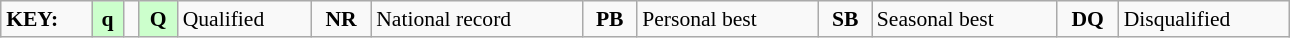<table class="wikitable" style="margin:0.5em auto; font-size:90%;position:relative;" width=68%>
<tr>
<td><strong>KEY:</strong></td>
<td bgcolor=ccffcc align=center><strong>q</strong></td>
<td></td>
<td bgcolor=ccffcc align=center><strong>Q</strong></td>
<td>Qualified</td>
<td align=center><strong>NR</strong></td>
<td>National record</td>
<td align=center><strong>PB</strong></td>
<td>Personal best</td>
<td align=center><strong>SB</strong></td>
<td>Seasonal best</td>
<td align=center><strong>DQ</strong></td>
<td>Disqualified</td>
</tr>
</table>
